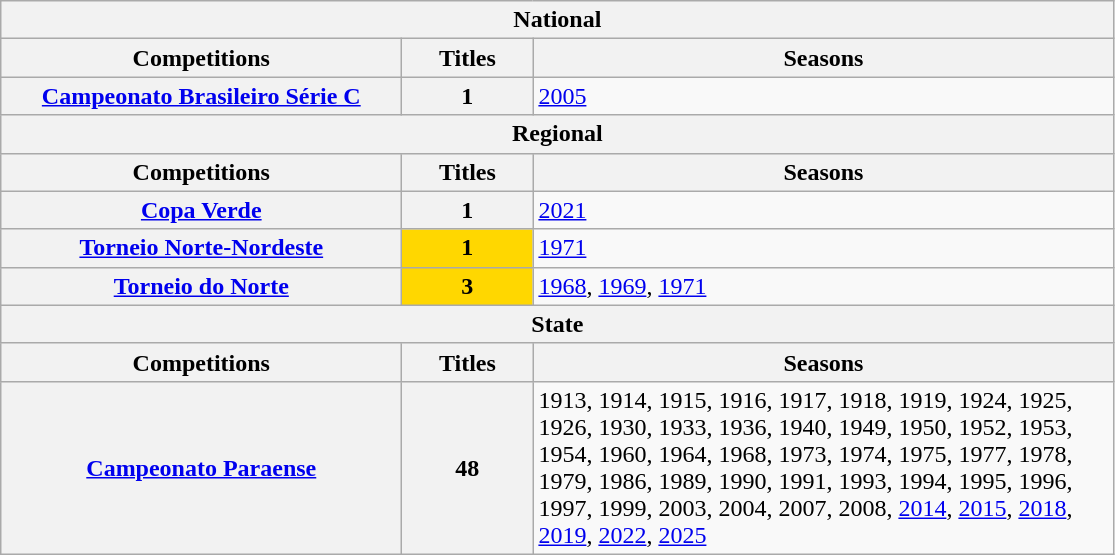<table class="wikitable">
<tr>
<th colspan="3">National</th>
</tr>
<tr>
<th style="width:260px">Competitions</th>
<th style="width:80px">Titles</th>
<th style="width:380px">Seasons</th>
</tr>
<tr>
<th style="text-align:center"><a href='#'>Campeonato Brasileiro Série C</a></th>
<th style="text-align:center">1</th>
<td align="left"><a href='#'>2005</a></td>
</tr>
<tr>
<th colspan="3">Regional</th>
</tr>
<tr>
<th>Competitions</th>
<th>Titles</th>
<th>Seasons</th>
</tr>
<tr>
<th><a href='#'>Copa Verde</a></th>
<th style="text-align:center">1</th>
<td align="left"><a href='#'>2021</a></td>
</tr>
<tr>
<th><a href='#'>Torneio Norte-Nordeste</a></th>
<td bgcolor="gold" style="text-align:center"><strong>1</strong></td>
<td align="left"><a href='#'>1971</a></td>
</tr>
<tr>
<th><a href='#'>Torneio do Norte</a></th>
<td bgcolor="gold" style="text-align:center"><strong>3</strong></td>
<td align="left"><a href='#'>1968</a>, <a href='#'>1969</a>, <a href='#'>1971</a></td>
</tr>
<tr>
<th colspan="3">State</th>
</tr>
<tr>
<th>Competitions</th>
<th>Titles</th>
<th>Seasons</th>
</tr>
<tr>
<th style="text-align:center"><a href='#'>Campeonato Paraense</a></th>
<th style="text-align:center">48</th>
<td align="left">1913, 1914, 1915, 1916, 1917, 1918, 1919, 1924, 1925, 1926, 1930, 1933, 1936, 1940, 1949, 1950, 1952, 1953, 1954, 1960, 1964, 1968, 1973, 1974, 1975, 1977, 1978, 1979, 1986, 1989, 1990, 1991, 1993, 1994, 1995, 1996, 1997, 1999, 2003, 2004, 2007, 2008, <a href='#'>2014</a>, <a href='#'>2015</a>, <a href='#'>2018</a>, <a href='#'>2019</a>, <a href='#'>2022</a>, <a href='#'>2025</a></td>
</tr>
</table>
